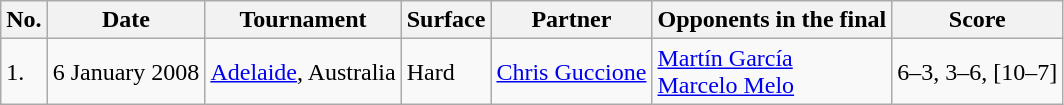<table class="wikitable">
<tr>
<th>No.</th>
<th>Date</th>
<th>Tournament</th>
<th>Surface</th>
<th>Partner</th>
<th>Opponents in the final</th>
<th>Score</th>
</tr>
<tr>
<td>1.</td>
<td>6 January 2008</td>
<td><a href='#'>Adelaide</a>, Australia</td>
<td>Hard</td>
<td> <a href='#'>Chris Guccione</a></td>
<td> <a href='#'>Martín García</a><br> <a href='#'>Marcelo Melo</a></td>
<td>6–3, 3–6, [10–7]</td>
</tr>
</table>
